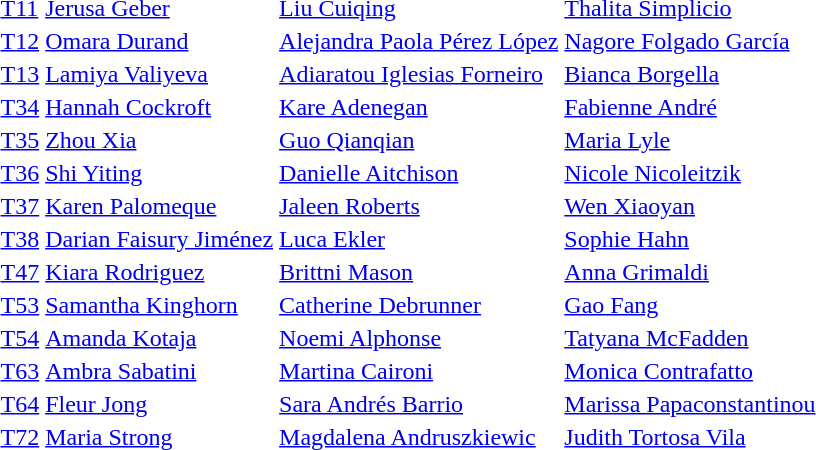<table>
<tr>
<td><a href='#'>T11</a></td>
<td><a href='#'>Jerusa Geber</a><br></td>
<td><a href='#'>Liu Cuiqing</a><br></td>
<td><a href='#'>Thalita Simplicio</a><br></td>
</tr>
<tr>
<td><a href='#'>T12</a></td>
<td><a href='#'>Omara Durand</a><br></td>
<td><a href='#'>Alejandra Paola Pérez López</a><br></td>
<td><a href='#'>Nagore Folgado García</a><br></td>
</tr>
<tr>
<td><a href='#'>T13</a></td>
<td><a href='#'>Lamiya Valiyeva</a><br></td>
<td><a href='#'>Adiaratou Iglesias Forneiro</a><br></td>
<td><a href='#'>Bianca Borgella</a><br></td>
</tr>
<tr>
<td><a href='#'>T34</a></td>
<td><a href='#'>Hannah Cockroft</a><br></td>
<td><a href='#'>Kare Adenegan</a><br></td>
<td><a href='#'>Fabienne André</a><br></td>
</tr>
<tr>
<td><a href='#'>T35</a></td>
<td><a href='#'>Zhou Xia</a><br></td>
<td><a href='#'>Guo Qianqian</a><br></td>
<td><a href='#'>Maria Lyle</a><br></td>
</tr>
<tr>
<td><a href='#'>T36</a></td>
<td><a href='#'>Shi Yiting</a><br></td>
<td><a href='#'>Danielle Aitchison</a><br></td>
<td><a href='#'>Nicole Nicoleitzik</a><br></td>
</tr>
<tr>
<td><a href='#'>T37</a></td>
<td><a href='#'>Karen Palomeque</a><br></td>
<td><a href='#'>Jaleen Roberts</a><br></td>
<td><a href='#'>Wen Xiaoyan</a><br></td>
</tr>
<tr>
<td><a href='#'>T38</a></td>
<td><a href='#'>Darian Faisury Jiménez</a><br></td>
<td><a href='#'>Luca Ekler</a><br></td>
<td><a href='#'>Sophie Hahn</a><br></td>
</tr>
<tr>
<td><a href='#'>T47</a></td>
<td><a href='#'>Kiara Rodriguez</a><br></td>
<td><a href='#'>Brittni Mason</a><br></td>
<td><a href='#'>Anna Grimaldi</a><br></td>
</tr>
<tr>
<td><a href='#'>T53</a></td>
<td><a href='#'>Samantha Kinghorn</a><br></td>
<td><a href='#'>Catherine Debrunner</a><br></td>
<td><a href='#'>Gao Fang</a><br></td>
</tr>
<tr>
<td><a href='#'>T54</a></td>
<td><a href='#'>Amanda Kotaja</a><br></td>
<td><a href='#'>Noemi Alphonse</a><br></td>
<td><a href='#'>Tatyana McFadden</a><br></td>
</tr>
<tr>
<td><a href='#'>T63</a></td>
<td><a href='#'>Ambra Sabatini</a><br></td>
<td><a href='#'>Martina Caironi</a><br></td>
<td><a href='#'>Monica Contrafatto</a><br></td>
</tr>
<tr>
<td><a href='#'>T64</a></td>
<td><a href='#'>Fleur Jong</a><br></td>
<td><a href='#'>Sara Andrés Barrio</a><br></td>
<td><a href='#'>Marissa Papaconstantinou</a><br></td>
</tr>
<tr>
<td><a href='#'>T72</a></td>
<td><a href='#'>Maria Strong</a><br></td>
<td><a href='#'>Magdalena Andruszkiewic</a><br></td>
<td><a href='#'>Judith Tortosa Vila</a><br></td>
</tr>
<tr>
</tr>
</table>
